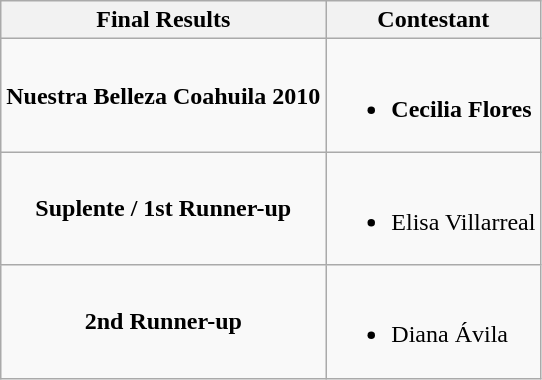<table class="wikitable">
<tr>
<th>Final Results</th>
<th>Contestant</th>
</tr>
<tr>
<td align="center"><strong>Nuestra Belleza Coahuila 2010</strong></td>
<td><br><ul><li><strong>Cecilia Flores</strong></li></ul></td>
</tr>
<tr>
<td align="center"><strong>Suplente / 1st Runner-up</strong></td>
<td><br><ul><li>Elisa Villarreal</li></ul></td>
</tr>
<tr>
<td align="center"><strong>2nd Runner-up</strong></td>
<td><br><ul><li>Diana Ávila</li></ul></td>
</tr>
</table>
